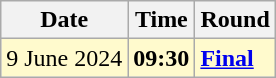<table class="wikitable">
<tr>
<th>Date</th>
<th>Time</th>
<th>Round</th>
</tr>
<tr style=background:lemonchiffon>
<td>9 June 2024</td>
<td><strong>09:30</strong></td>
<td><strong><a href='#'>Final</a></strong></td>
</tr>
</table>
